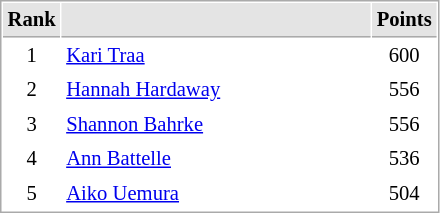<table cellspacing="1" cellpadding="3" style="border:1px solid #AAAAAA;font-size:86%">
<tr bgcolor="#E4E4E4">
<th style="border-bottom:1px solid #AAAAAA" width=10>Rank</th>
<th style="border-bottom:1px solid #AAAAAA" width=200></th>
<th style="border-bottom:1px solid #AAAAAA" width=20>Points</th>
</tr>
<tr>
<td align="center">1</td>
<td> <a href='#'>Kari Traa</a></td>
<td align=center>600</td>
</tr>
<tr>
<td align="center">2</td>
<td> <a href='#'>Hannah Hardaway</a></td>
<td align=center>556</td>
</tr>
<tr>
<td align="center">3</td>
<td> <a href='#'>Shannon Bahrke</a></td>
<td align=center>556</td>
</tr>
<tr>
<td align="center">4</td>
<td> <a href='#'>Ann Battelle</a></td>
<td align=center>536</td>
</tr>
<tr>
<td align="center">5</td>
<td> <a href='#'>Aiko Uemura</a></td>
<td align=center>504</td>
</tr>
</table>
